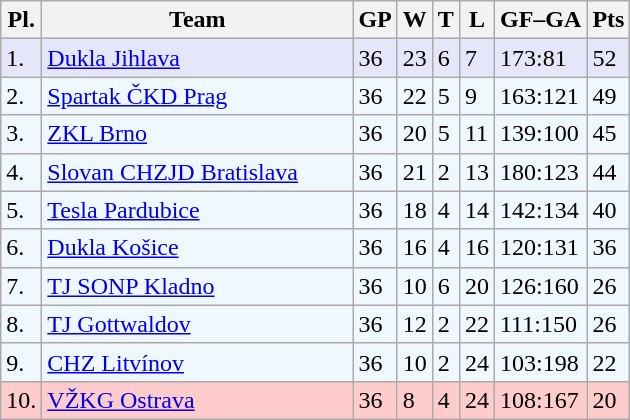<table class="wikitable">
<tr>
<th>Pl.</th>
<th width="200">Team</th>
<th>GP</th>
<th>W</th>
<th>T</th>
<th>L</th>
<th>GF–GA</th>
<th>Pts</th>
</tr>
<tr bgcolor="#e6e6fa">
<td>1.</td>
<td><a href='#'>Dukla Jihlava</a></td>
<td>36</td>
<td>23</td>
<td>6</td>
<td>7</td>
<td>173:81</td>
<td>52</td>
</tr>
<tr bgcolor="#f0f8ff">
<td>2.</td>
<td><a href='#'>Spartak ČKD Prag</a></td>
<td>36</td>
<td>22</td>
<td>5</td>
<td>9</td>
<td>163:121</td>
<td>49</td>
</tr>
<tr bgcolor="#f0f8ff">
<td>3.</td>
<td><a href='#'>ZKL Brno</a></td>
<td>36</td>
<td>20</td>
<td>5</td>
<td>11</td>
<td>139:100</td>
<td>45</td>
</tr>
<tr bgcolor="#f0f8ff">
<td>4.</td>
<td><a href='#'>Slovan CHZJD Bratislava</a></td>
<td>36</td>
<td>21</td>
<td>2</td>
<td>13</td>
<td>180:123</td>
<td>44</td>
</tr>
<tr bgcolor="#f0f8ff">
<td>5.</td>
<td><a href='#'>Tesla Pardubice</a></td>
<td>36</td>
<td>18</td>
<td>4</td>
<td>14</td>
<td>142:134</td>
<td>40</td>
</tr>
<tr bgcolor="#f0f8ff">
<td>6.</td>
<td><a href='#'>Dukla Košice</a></td>
<td>36</td>
<td>16</td>
<td>4</td>
<td>16</td>
<td>120:131</td>
<td>36</td>
</tr>
<tr bgcolor="#f0f8ff">
<td>7.</td>
<td><a href='#'>TJ SONP Kladno</a></td>
<td>36</td>
<td>10</td>
<td>6</td>
<td>20</td>
<td>126:160</td>
<td>26</td>
</tr>
<tr bgcolor="#f0f8ff">
<td>8.</td>
<td><a href='#'>TJ Gottwaldov</a></td>
<td>36</td>
<td>12</td>
<td>2</td>
<td>22</td>
<td>111:150</td>
<td>26</td>
</tr>
<tr bgcolor="#f0f8ff">
<td>9.</td>
<td><a href='#'>CHZ Litvínov</a></td>
<td>36</td>
<td>10</td>
<td>2</td>
<td>24</td>
<td>103:198</td>
<td>22</td>
</tr>
<tr bgcolor="#ffcccc">
<td>10.</td>
<td><a href='#'>VŽKG Ostrava</a></td>
<td>36</td>
<td>8</td>
<td>4</td>
<td>24</td>
<td>108:167</td>
<td>20</td>
</tr>
</table>
